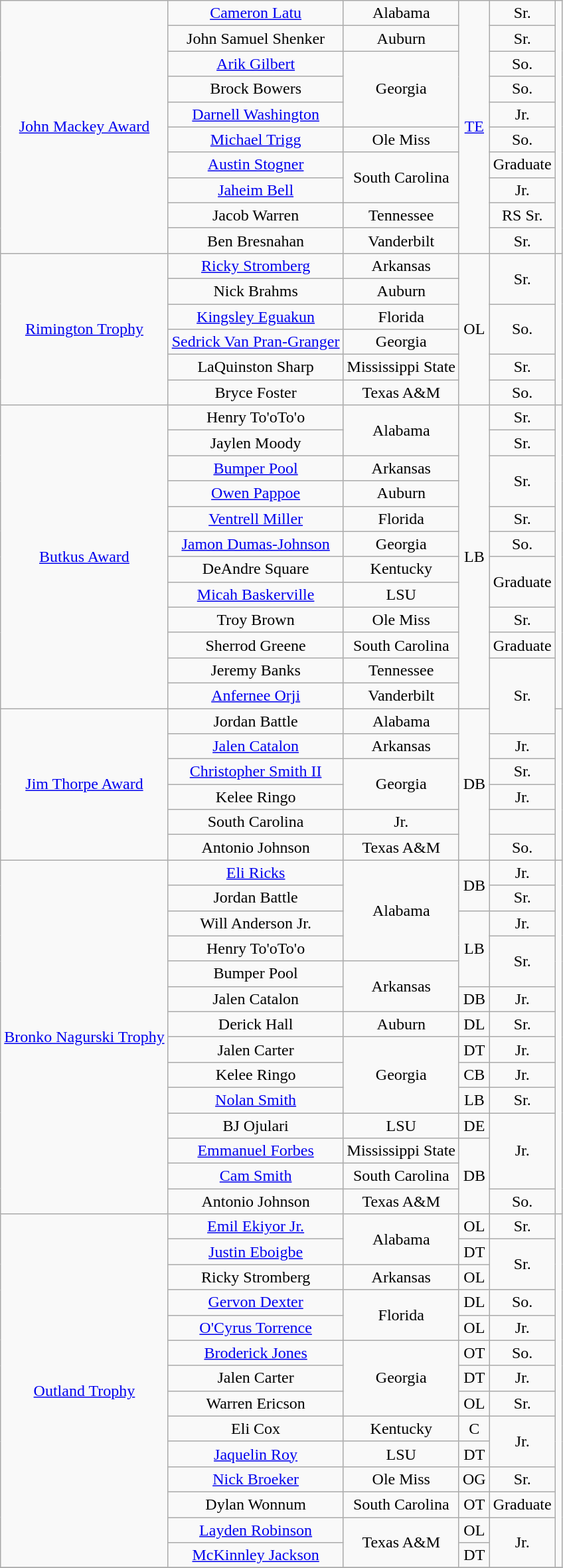<table class="wikitable" style="text-align:center;">
<tr>
<td rowspan=10><a href='#'>John Mackey Award</a></td>
<td><a href='#'>Cameron Latu</a></td>
<td>Alabama</td>
<td rowspan=10><a href='#'>TE</a></td>
<td> Sr.</td>
<td rowspan=10></td>
</tr>
<tr>
<td>John Samuel Shenker</td>
<td>Auburn</td>
<td>Sr.</td>
</tr>
<tr>
<td><a href='#'>Arik Gilbert</a></td>
<td rowspan=3>Georgia</td>
<td> So.</td>
</tr>
<tr>
<td>Brock Bowers</td>
<td>So.</td>
</tr>
<tr>
<td><a href='#'>Darnell Washington</a></td>
<td>Jr.</td>
</tr>
<tr>
<td><a href='#'>Michael Trigg</a></td>
<td>Ole Miss</td>
<td>So.</td>
</tr>
<tr>
<td><a href='#'>Austin Stogner</a></td>
<td rowspan=2>South Carolina</td>
<td> Graduate</td>
</tr>
<tr>
<td><a href='#'>Jaheim Bell</a></td>
<td>Jr.</td>
</tr>
<tr>
<td>Jacob Warren</td>
<td>Tennessee</td>
<td>RS Sr.</td>
</tr>
<tr>
<td>Ben Bresnahan</td>
<td>Vanderbilt</td>
<td>Sr.</td>
</tr>
<tr>
<td rowspan=6><a href='#'>Rimington Trophy</a></td>
<td><a href='#'>Ricky Stromberg</a></td>
<td>Arkansas</td>
<td rowspan=6>OL</td>
<td rowspan=2>Sr.</td>
<td rowspan=6></td>
</tr>
<tr>
<td>Nick Brahms</td>
<td>Auburn</td>
</tr>
<tr>
<td><a href='#'>Kingsley Eguakun</a></td>
<td>Florida</td>
<td rowspan=2> So.</td>
</tr>
<tr>
<td><a href='#'>Sedrick Van Pran-Granger</a></td>
<td>Georgia</td>
</tr>
<tr>
<td>LaQuinston Sharp</td>
<td>Mississippi State</td>
<td> Sr.</td>
</tr>
<tr>
<td>Bryce Foster</td>
<td>Texas A&M</td>
<td>So.</td>
</tr>
<tr>
<td rowspan=12><a href='#'>Butkus Award</a></td>
<td>Henry To'oTo'o</td>
<td rowspan=2>Alabama</td>
<td rowspan=12>LB</td>
<td>Sr.</td>
<td rowspan=12></td>
</tr>
<tr>
<td>Jaylen Moody</td>
<td> Sr.</td>
</tr>
<tr>
<td><a href='#'>Bumper Pool</a></td>
<td>Arkansas</td>
<td rowspan=2>Sr.</td>
</tr>
<tr>
<td><a href='#'>Owen Pappoe</a></td>
<td>Auburn</td>
</tr>
<tr>
<td><a href='#'>Ventrell Miller</a></td>
<td>Florida</td>
<td> Sr.</td>
</tr>
<tr>
<td><a href='#'>Jamon Dumas-Johnson</a></td>
<td>Georgia</td>
<td>So.</td>
</tr>
<tr>
<td>DeAndre Square</td>
<td>Kentucky</td>
<td rowspan=2> Graduate</td>
</tr>
<tr>
<td><a href='#'>Micah Baskerville</a></td>
<td>LSU</td>
</tr>
<tr>
<td>Troy Brown</td>
<td>Ole Miss</td>
<td>Sr.</td>
</tr>
<tr>
<td>Sherrod Greene</td>
<td>South Carolina</td>
<td> Graduate</td>
</tr>
<tr>
<td>Jeremy Banks</td>
<td>Tennessee</td>
<td rowspan=3>Sr.</td>
</tr>
<tr>
<td><a href='#'>Anfernee Orji</a></td>
<td>Vanderbilt</td>
</tr>
<tr>
<td rowspan=6><a href='#'>Jim Thorpe Award</a></td>
<td>Jordan Battle</td>
<td>Alabama</td>
<td rowspan=6>DB</td>
<td rowspan=6></td>
</tr>
<tr>
<td><a href='#'>Jalen Catalon</a></td>
<td>Arkansas</td>
<td> Jr.</td>
</tr>
<tr>
<td><a href='#'>Christopher Smith II</a></td>
<td rowspan=2>Georgia</td>
<td>Sr.</td>
</tr>
<tr>
<td>Kelee Ringo</td>
<td> Jr.</td>
</tr>
<tr>
<td>South Carolina</td>
<td>Jr.</td>
</tr>
<tr>
<td>Antonio Johnson</td>
<td>Texas A&M</td>
<td>So.</td>
</tr>
<tr>
<td rowspan=14><a href='#'>Bronko Nagurski Trophy</a></td>
<td><a href='#'>Eli Ricks</a></td>
<td rowspan=4>Alabama</td>
<td rowspan=2>DB</td>
<td>Jr.</td>
<td rowspan=14></td>
</tr>
<tr>
<td>Jordan Battle</td>
<td>Sr.</td>
</tr>
<tr>
<td>Will Anderson Jr.</td>
<td rowspan=3>LB</td>
<td>Jr.</td>
</tr>
<tr>
<td>Henry To'oTo'o</td>
<td rowspan=2>Sr.</td>
</tr>
<tr>
<td>Bumper Pool</td>
<td rowspan=2>Arkansas</td>
</tr>
<tr>
<td>Jalen Catalon</td>
<td>DB</td>
<td> Jr.</td>
</tr>
<tr>
<td>Derick Hall</td>
<td>Auburn</td>
<td>DL</td>
<td>Sr.</td>
</tr>
<tr>
<td>Jalen Carter</td>
<td rowspan=3>Georgia</td>
<td>DT</td>
<td>Jr.</td>
</tr>
<tr>
<td>Kelee Ringo</td>
<td>CB</td>
<td> Jr.</td>
</tr>
<tr>
<td><a href='#'>Nolan Smith</a></td>
<td>LB</td>
<td>Sr.</td>
</tr>
<tr>
<td>BJ Ojulari</td>
<td>LSU</td>
<td>DE</td>
<td rowspan=3>Jr.</td>
</tr>
<tr>
<td><a href='#'>Emmanuel Forbes</a></td>
<td>Mississippi State</td>
<td rowspan=3>DB</td>
</tr>
<tr>
<td><a href='#'>Cam Smith</a></td>
<td>South Carolina</td>
</tr>
<tr>
<td>Antonio Johnson</td>
<td>Texas A&M</td>
<td>So.</td>
</tr>
<tr>
<td rowspan=14><a href='#'>Outland Trophy</a></td>
<td><a href='#'>Emil Ekiyor Jr.</a></td>
<td rowspan=2>Alabama</td>
<td>OL</td>
<td> Sr.</td>
<td rowspan=14></td>
</tr>
<tr>
<td><a href='#'>Justin Eboigbe</a></td>
<td>DT</td>
<td rowspan=2>Sr.</td>
</tr>
<tr>
<td>Ricky Stromberg</td>
<td>Arkansas</td>
<td>OL</td>
</tr>
<tr>
<td><a href='#'>Gervon Dexter</a></td>
<td rowspan=2>Florida</td>
<td>DL</td>
<td>So.</td>
</tr>
<tr>
<td><a href='#'>O'Cyrus Torrence</a></td>
<td>OL</td>
<td>Jr.</td>
</tr>
<tr>
<td><a href='#'>Broderick Jones</a></td>
<td rowspan=3>Georgia</td>
<td>OT</td>
<td> So.</td>
</tr>
<tr>
<td>Jalen Carter</td>
<td>DT</td>
<td>Jr.</td>
</tr>
<tr>
<td>Warren Ericson</td>
<td>OL</td>
<td>Sr.</td>
</tr>
<tr>
<td>Eli Cox</td>
<td>Kentucky</td>
<td>C</td>
<td rowspan=2>Jr.</td>
</tr>
<tr>
<td><a href='#'>Jaquelin Roy</a></td>
<td>LSU</td>
<td>DT</td>
</tr>
<tr>
<td><a href='#'>Nick Broeker</a></td>
<td>Ole Miss</td>
<td>OG</td>
<td>Sr.</td>
</tr>
<tr>
<td>Dylan Wonnum</td>
<td>South Carolina</td>
<td>OT</td>
<td> Graduate</td>
</tr>
<tr>
<td><a href='#'>Layden Robinson</a></td>
<td rowspan=2>Texas A&M</td>
<td>OL</td>
<td rowspan=2>Jr.</td>
</tr>
<tr>
<td><a href='#'>McKinnley Jackson</a></td>
<td>DT</td>
</tr>
<tr>
</tr>
</table>
